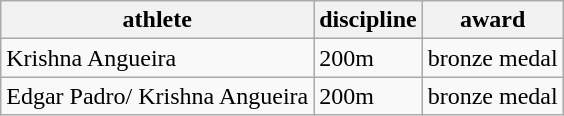<table class="wikitable">
<tr>
<th>athlete</th>
<th>discipline</th>
<th>award</th>
</tr>
<tr>
<td>Krishna Angueira</td>
<td>200m</td>
<td>bronze medal</td>
</tr>
<tr>
<td>Edgar Padro/ Krishna Angueira</td>
<td>200m</td>
<td>bronze medal</td>
</tr>
</table>
